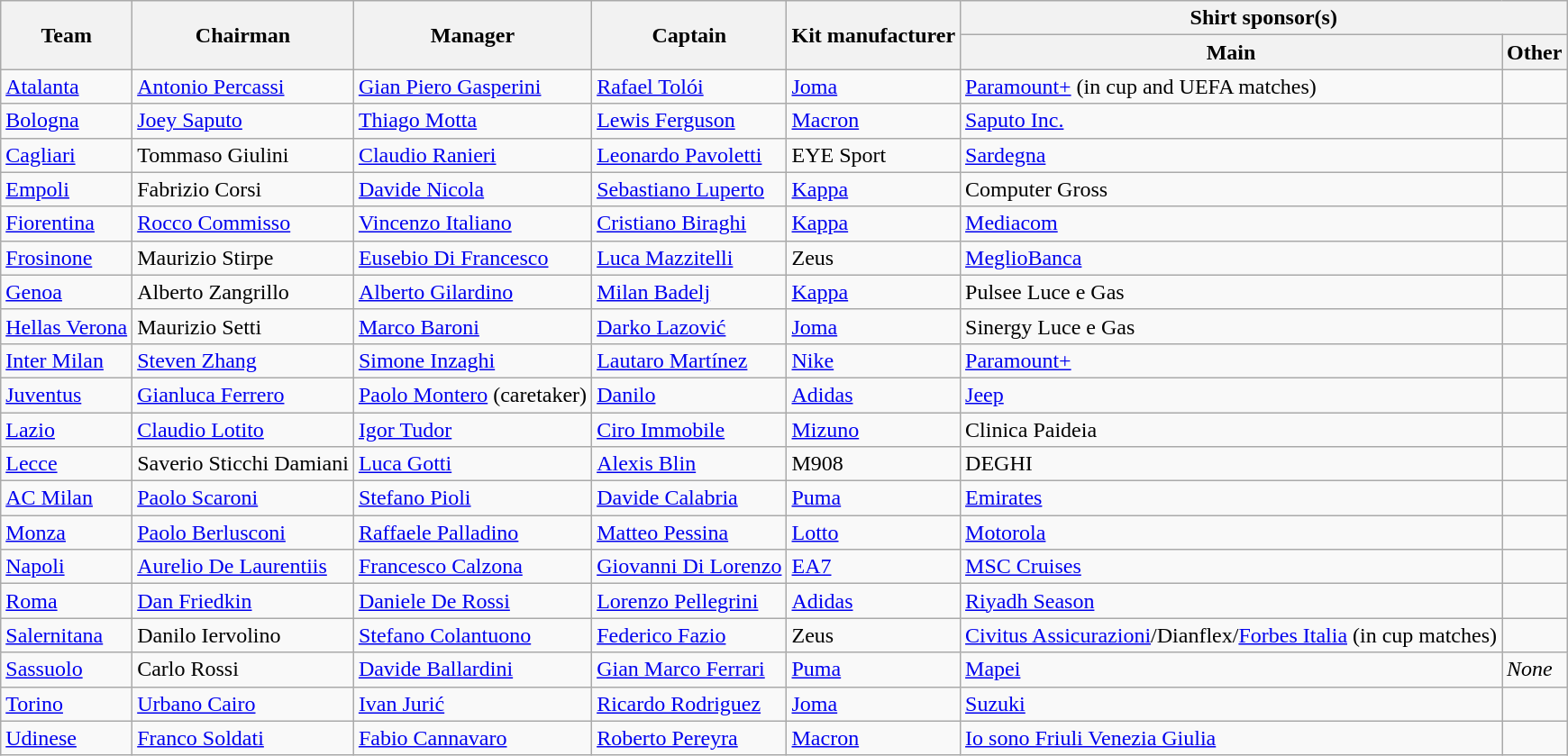<table class="wikitable">
<tr>
<th rowspan="2">Team</th>
<th rowspan="2">Chairman</th>
<th rowspan="2">Manager</th>
<th rowspan="2">Captain</th>
<th rowspan="2">Kit manufacturer</th>
<th colspan="2">Shirt sponsor(s)</th>
</tr>
<tr>
<th>Main</th>
<th>Other</th>
</tr>
<tr>
<td><a href='#'>Atalanta</a></td>
<td> <a href='#'>Antonio Percassi</a></td>
<td> <a href='#'>Gian Piero Gasperini</a></td>
<td> <a href='#'>Rafael Tolói</a></td>
<td><a href='#'>Joma</a></td>
<td><a href='#'>Paramount+</a> (in cup and UEFA matches)</td>
<td></td>
</tr>
<tr>
<td><a href='#'>Bologna</a></td>
<td> <a href='#'>Joey Saputo</a></td>
<td> <a href='#'>Thiago Motta</a></td>
<td> <a href='#'>Lewis Ferguson</a></td>
<td><a href='#'>Macron</a></td>
<td><a href='#'>Saputo Inc.</a></td>
<td></td>
</tr>
<tr>
<td><a href='#'>Cagliari</a></td>
<td> Tommaso Giulini</td>
<td> <a href='#'>Claudio Ranieri</a></td>
<td> <a href='#'>Leonardo Pavoletti</a></td>
<td>EYE Sport</td>
<td><a href='#'>Sardegna</a></td>
<td></td>
</tr>
<tr>
<td><a href='#'>Empoli</a></td>
<td> Fabrizio Corsi</td>
<td> <a href='#'>Davide Nicola</a></td>
<td> <a href='#'>Sebastiano Luperto</a></td>
<td><a href='#'>Kappa</a></td>
<td>Computer Gross</td>
<td></td>
</tr>
<tr>
<td><a href='#'>Fiorentina</a></td>
<td> <a href='#'>Rocco Commisso</a></td>
<td> <a href='#'>Vincenzo Italiano</a></td>
<td> <a href='#'>Cristiano Biraghi</a></td>
<td><a href='#'>Kappa</a></td>
<td><a href='#'>Mediacom</a></td>
<td></td>
</tr>
<tr>
<td><a href='#'>Frosinone</a></td>
<td> Maurizio Stirpe</td>
<td> <a href='#'>Eusebio Di Francesco</a></td>
<td> <a href='#'>Luca Mazzitelli</a></td>
<td>Zeus</td>
<td><a href='#'>MeglioBanca</a></td>
<td></td>
</tr>
<tr>
<td><a href='#'>Genoa</a></td>
<td> Alberto Zangrillo</td>
<td> <a href='#'>Alberto Gilardino</a></td>
<td> <a href='#'>Milan Badelj</a></td>
<td><a href='#'>Kappa</a></td>
<td>Pulsee Luce e Gas</td>
<td></td>
</tr>
<tr>
<td><a href='#'>Hellas Verona</a></td>
<td> Maurizio Setti</td>
<td> <a href='#'>Marco Baroni</a></td>
<td> <a href='#'>Darko Lazović</a></td>
<td><a href='#'>Joma</a></td>
<td>Sinergy Luce e Gas</td>
<td></td>
</tr>
<tr>
<td><a href='#'>Inter Milan</a></td>
<td> <a href='#'>Steven Zhang</a></td>
<td> <a href='#'>Simone Inzaghi</a></td>
<td> <a href='#'>Lautaro Martínez</a></td>
<td><a href='#'>Nike</a></td>
<td><a href='#'>Paramount+</a></td>
<td></td>
</tr>
<tr>
<td><a href='#'>Juventus</a></td>
<td> <a href='#'>Gianluca Ferrero</a></td>
<td> <a href='#'>Paolo Montero</a> (caretaker)</td>
<td> <a href='#'>Danilo</a></td>
<td><a href='#'>Adidas</a></td>
<td><a href='#'>Jeep</a></td>
<td></td>
</tr>
<tr>
<td><a href='#'>Lazio</a></td>
<td> <a href='#'>Claudio Lotito</a></td>
<td> <a href='#'>Igor Tudor</a></td>
<td> <a href='#'>Ciro Immobile</a></td>
<td><a href='#'>Mizuno</a></td>
<td>Clinica Paideia</td>
<td></td>
</tr>
<tr>
<td><a href='#'>Lecce</a></td>
<td> Saverio Sticchi Damiani</td>
<td> <a href='#'>Luca Gotti</a></td>
<td> <a href='#'>Alexis Blin</a></td>
<td>M908</td>
<td>DEGHI</td>
<td></td>
</tr>
<tr>
<td><a href='#'>AC Milan</a></td>
<td> <a href='#'>Paolo Scaroni</a></td>
<td> <a href='#'>Stefano Pioli</a></td>
<td> <a href='#'>Davide Calabria</a></td>
<td><a href='#'>Puma</a></td>
<td><a href='#'>Emirates</a></td>
<td></td>
</tr>
<tr>
<td><a href='#'>Monza</a></td>
<td> <a href='#'>Paolo Berlusconi</a></td>
<td> <a href='#'>Raffaele Palladino</a></td>
<td> <a href='#'>Matteo Pessina</a></td>
<td><a href='#'>Lotto</a></td>
<td><a href='#'>Motorola</a></td>
<td></td>
</tr>
<tr>
<td><a href='#'>Napoli</a></td>
<td> <a href='#'>Aurelio De Laurentiis</a></td>
<td> <a href='#'>Francesco Calzona</a></td>
<td> <a href='#'>Giovanni Di Lorenzo</a></td>
<td><a href='#'>EA7</a></td>
<td><a href='#'>MSC Cruises</a></td>
<td></td>
</tr>
<tr>
<td><a href='#'>Roma</a></td>
<td> <a href='#'>Dan Friedkin</a></td>
<td> <a href='#'>Daniele De Rossi</a></td>
<td> <a href='#'>Lorenzo Pellegrini</a></td>
<td><a href='#'>Adidas</a></td>
<td><a href='#'>Riyadh Season</a></td>
<td></td>
</tr>
<tr>
<td><a href='#'>Salernitana</a></td>
<td> Danilo Iervolino</td>
<td> <a href='#'>Stefano Colantuono</a></td>
<td> <a href='#'>Federico Fazio</a></td>
<td>Zeus</td>
<td><a href='#'>Civitus Assicurazioni</a>/Dianflex/<a href='#'>Forbes Italia</a> (in cup matches)</td>
<td></td>
</tr>
<tr>
<td><a href='#'>Sassuolo</a></td>
<td> Carlo Rossi</td>
<td> <a href='#'>Davide Ballardini</a></td>
<td> <a href='#'>Gian Marco Ferrari</a></td>
<td><a href='#'>Puma</a></td>
<td><a href='#'>Mapei</a></td>
<td><em>None</em></td>
</tr>
<tr>
<td><a href='#'>Torino</a></td>
<td> <a href='#'>Urbano Cairo</a></td>
<td> <a href='#'>Ivan Jurić</a></td>
<td> <a href='#'>Ricardo Rodriguez</a></td>
<td><a href='#'>Joma</a></td>
<td><a href='#'>Suzuki</a></td>
<td></td>
</tr>
<tr>
<td><a href='#'>Udinese</a></td>
<td> <a href='#'>Franco Soldati</a></td>
<td> <a href='#'>Fabio Cannavaro</a></td>
<td> <a href='#'>Roberto Pereyra</a></td>
<td><a href='#'>Macron</a></td>
<td><a href='#'>Io sono Friuli Venezia Giulia</a></td>
<td></td>
</tr>
</table>
